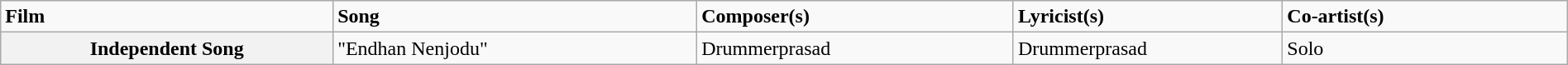<table class="wikitable plainrowheaders" width="100%">
<tr>
<td width="21%" scope="col"><strong>Film</strong></td>
<td width="23%" scope="col"><strong>Song</strong></td>
<td width="20%" scope="col"><strong>Composer(s)</strong></td>
<td width="17%" scope="col"><strong>Lyricist(s)</strong></td>
<td width="18%" scope="col"><strong>Co-artist(s)</strong></td>
</tr>
<tr>
<th scope="row">Independent Song</th>
<td>"Endhan Nenjodu"</td>
<td>Drummerprasad</td>
<td>Drummerprasad</td>
<td>Solo</td>
</tr>
</table>
